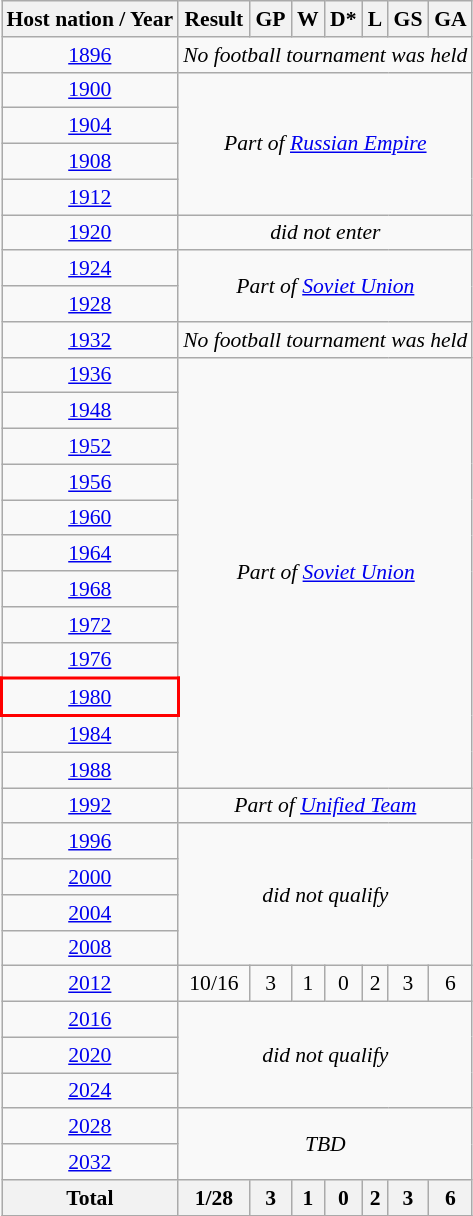<table class="wikitable" style="text-align: center;font-size:90%;">
<tr>
<th>Host nation / Year</th>
<th>Result</th>
<th>GP</th>
<th>W</th>
<th>D*</th>
<th>L</th>
<th>GS</th>
<th>GA</th>
</tr>
<tr>
<td> <a href='#'>1896</a></td>
<td colspan="7"><em>No football tournament was held</em></td>
</tr>
<tr>
<td> <a href='#'>1900</a></td>
<td colspan="7" rowspan="4"><em>Part of <a href='#'>Russian Empire</a></em></td>
</tr>
<tr>
<td> <a href='#'>1904</a></td>
</tr>
<tr>
<td> <a href='#'>1908</a></td>
</tr>
<tr>
<td> <a href='#'>1912</a></td>
</tr>
<tr>
<td> <a href='#'>1920</a></td>
<td colspan="7"><em>did not enter</em></td>
</tr>
<tr>
<td> <a href='#'>1924</a></td>
<td colspan="7" rowspan="2"><em>Part of <a href='#'>Soviet Union</a></em></td>
</tr>
<tr>
<td> <a href='#'>1928</a></td>
</tr>
<tr>
<td> <a href='#'>1932</a></td>
<td colspan="7"><em>No football tournament was held</em></td>
</tr>
<tr>
<td> <a href='#'>1936</a></td>
<td colspan="7" rowspan="12"><em>Part of <a href='#'>Soviet Union</a></em></td>
</tr>
<tr>
<td> <a href='#'>1948</a></td>
</tr>
<tr>
<td> <a href='#'>1952</a></td>
</tr>
<tr>
<td> <a href='#'>1956</a></td>
</tr>
<tr>
<td> <a href='#'>1960</a></td>
</tr>
<tr>
<td> <a href='#'>1964</a></td>
</tr>
<tr>
<td> <a href='#'>1968</a></td>
</tr>
<tr>
<td> <a href='#'>1972</a></td>
</tr>
<tr>
<td> <a href='#'>1976</a></td>
</tr>
<tr>
<td style="border: 2px solid red"> <a href='#'>1980</a></td>
</tr>
<tr>
<td> <a href='#'>1984</a></td>
</tr>
<tr>
<td> <a href='#'>1988</a></td>
</tr>
<tr>
<td> <a href='#'>1992</a></td>
<td colspan="7"><em>Part of <a href='#'>Unified Team</a></em></td>
</tr>
<tr>
<td> <a href='#'>1996</a></td>
<td colspan="7" rowspan="4"><em>did not qualify</em></td>
</tr>
<tr>
<td> <a href='#'>2000</a></td>
</tr>
<tr>
<td> <a href='#'>2004</a></td>
</tr>
<tr>
<td> <a href='#'>2008</a></td>
</tr>
<tr>
<td> <a href='#'>2012</a></td>
<td>10/16</td>
<td>3</td>
<td>1</td>
<td>0</td>
<td>2</td>
<td>3</td>
<td>6</td>
</tr>
<tr>
<td> <a href='#'>2016</a></td>
<td colspan="7" rowspan="3"><em>did not qualify</em></td>
</tr>
<tr>
<td> <a href='#'>2020</a></td>
</tr>
<tr>
<td> <a href='#'>2024</a></td>
</tr>
<tr>
<td> <a href='#'>2028</a></td>
<td colspan="7" rowspan="2"><em>TBD</em></td>
</tr>
<tr>
<td> <a href='#'>2032</a></td>
</tr>
<tr>
<th>Total</th>
<th>1/28</th>
<th>3</th>
<th>1</th>
<th>0</th>
<th>2</th>
<th>3</th>
<th>6</th>
</tr>
<tr>
</tr>
</table>
